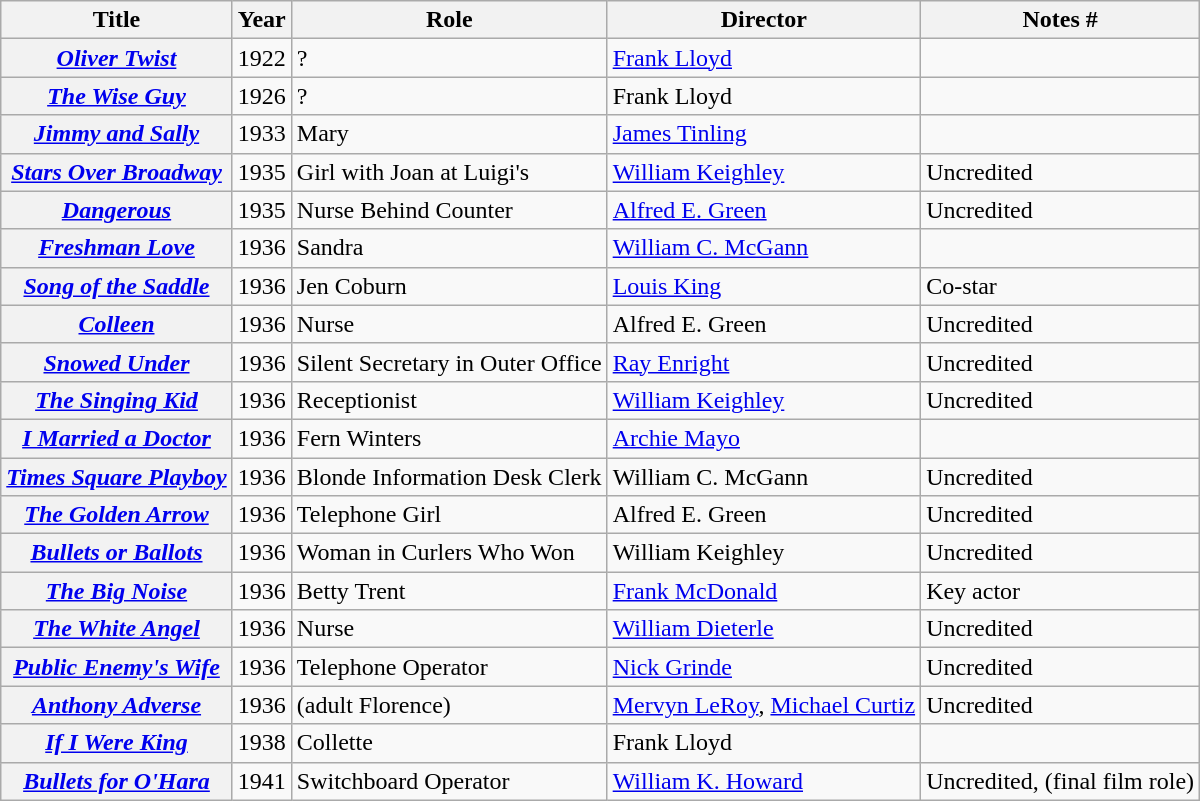<table class="wikitable plainrowheaders sortable">
<tr>
<th scope="col">Title</th>
<th scope="col">Year</th>
<th scope="col">Role</th>
<th scope="col">Director</th>
<th scope="col" class="unsortable">Notes #</th>
</tr>
<tr>
<th scope="row"><em><a href='#'>Oliver Twist</a></em></th>
<td>1922</td>
<td>?</td>
<td><a href='#'>Frank Lloyd</a></td>
<td></td>
</tr>
<tr>
<th scope="row"><em><a href='#'>The Wise Guy</a></em></th>
<td>1926</td>
<td>?</td>
<td>Frank Lloyd</td>
<td></td>
</tr>
<tr>
<th scope="row"><em><a href='#'>Jimmy and Sally</a></em></th>
<td>1933</td>
<td>Mary</td>
<td><a href='#'>James Tinling</a></td>
<td></td>
</tr>
<tr>
<th scope="row"><em><a href='#'>Stars Over Broadway</a></em></th>
<td>1935</td>
<td>Girl with Joan at Luigi's</td>
<td><a href='#'>William Keighley</a></td>
<td>Uncredited</td>
</tr>
<tr>
<th scope="row"><em><a href='#'>Dangerous</a></em></th>
<td>1935</td>
<td>Nurse Behind Counter</td>
<td><a href='#'>Alfred E. Green</a></td>
<td>Uncredited</td>
</tr>
<tr>
<th scope="row"><em><a href='#'>Freshman Love</a></em></th>
<td>1936</td>
<td>Sandra</td>
<td><a href='#'>William C. McGann</a></td>
<td></td>
</tr>
<tr>
<th scope="row"><em><a href='#'>Song of the Saddle</a></em></th>
<td>1936</td>
<td>Jen Coburn</td>
<td><a href='#'>Louis King</a></td>
<td>Co-star</td>
</tr>
<tr>
<th scope="row"><em><a href='#'>Colleen</a></em></th>
<td>1936</td>
<td>Nurse</td>
<td>Alfred E. Green</td>
<td>Uncredited</td>
</tr>
<tr>
<th scope="row"><em><a href='#'>Snowed Under</a></em></th>
<td>1936</td>
<td>Silent Secretary in Outer Office</td>
<td><a href='#'>Ray Enright</a></td>
<td>Uncredited</td>
</tr>
<tr>
<th scope="row"><em><a href='#'>The Singing Kid</a></em></th>
<td>1936</td>
<td>Receptionist</td>
<td><a href='#'>William Keighley</a></td>
<td>Uncredited</td>
</tr>
<tr>
<th scope="row"><em><a href='#'>I Married a Doctor</a></em></th>
<td>1936</td>
<td>Fern Winters</td>
<td><a href='#'>Archie Mayo</a></td>
<td></td>
</tr>
<tr>
<th scope="row"><em><a href='#'>Times Square Playboy</a></em></th>
<td>1936</td>
<td>Blonde Information Desk Clerk</td>
<td>William C. McGann</td>
<td>Uncredited</td>
</tr>
<tr>
<th scope="row"><em><a href='#'>The Golden Arrow</a></em></th>
<td>1936</td>
<td>Telephone Girl</td>
<td>Alfred E. Green</td>
<td>Uncredited</td>
</tr>
<tr>
<th scope="row"><em><a href='#'>Bullets or Ballots</a></em></th>
<td>1936</td>
<td>Woman in Curlers Who Won</td>
<td>William Keighley</td>
<td>Uncredited</td>
</tr>
<tr>
<th scope="row"><em><a href='#'>The Big Noise</a></em></th>
<td>1936</td>
<td>Betty Trent</td>
<td><a href='#'>Frank McDonald</a></td>
<td>Key actor</td>
</tr>
<tr>
<th scope="row"><em><a href='#'>The White Angel</a></em></th>
<td>1936</td>
<td>Nurse</td>
<td><a href='#'>William Dieterle</a></td>
<td>Uncredited</td>
</tr>
<tr>
<th scope="row"><em><a href='#'>Public Enemy's Wife</a></em></th>
<td>1936</td>
<td>Telephone Operator</td>
<td><a href='#'>Nick Grinde</a></td>
<td>Uncredited</td>
</tr>
<tr>
<th scope="row"><em><a href='#'>Anthony Adverse</a></em></th>
<td>1936</td>
<td>(adult Florence)</td>
<td><a href='#'>Mervyn LeRoy</a>, <a href='#'>Michael Curtiz</a></td>
<td>Uncredited</td>
</tr>
<tr>
<th scope="row"><em><a href='#'>If I Were King</a></em></th>
<td>1938</td>
<td>Collette</td>
<td>Frank Lloyd</td>
<td></td>
</tr>
<tr>
<th scope="row"><em><a href='#'>Bullets for O'Hara</a></em></th>
<td>1941</td>
<td>Switchboard Operator</td>
<td><a href='#'>William K. Howard</a></td>
<td>Uncredited, (final film role)</td>
</tr>
</table>
